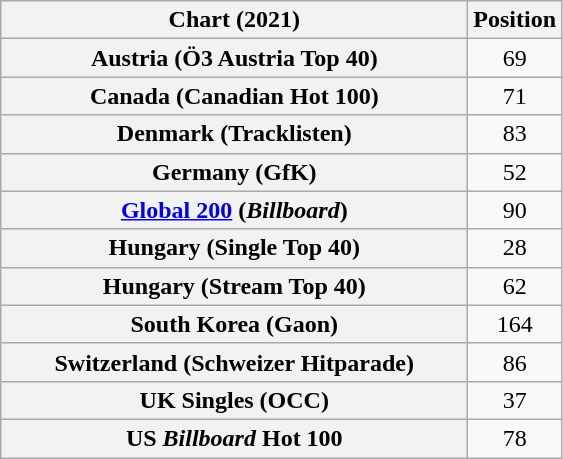<table class="wikitable sortable plainrowheaders" style="text-align:center">
<tr>
<th scope="col" style="width:19em;">Chart (2021)</th>
<th scope="col">Position</th>
</tr>
<tr>
<th scope="row">Austria (Ö3 Austria Top 40)</th>
<td>69</td>
</tr>
<tr>
<th scope="row">Canada (Canadian Hot 100)</th>
<td>71</td>
</tr>
<tr>
<th scope="row">Denmark (Tracklisten)</th>
<td>83</td>
</tr>
<tr>
<th scope="row">Germany (GfK)</th>
<td>52</td>
</tr>
<tr>
<th scope="row"><a href='#'>Global 200</a> (<em>Billboard</em>)</th>
<td>90</td>
</tr>
<tr>
<th scope="row">Hungary (Single Top 40)</th>
<td>28</td>
</tr>
<tr>
<th scope="row">Hungary (Stream Top 40)</th>
<td>62</td>
</tr>
<tr>
<th scope="row">South Korea (Gaon)</th>
<td>164</td>
</tr>
<tr>
<th scope="row">Switzerland (Schweizer Hitparade)</th>
<td>86</td>
</tr>
<tr>
<th scope="row">UK Singles (OCC)</th>
<td>37</td>
</tr>
<tr>
<th scope="row">US <em>Billboard</em> Hot 100</th>
<td>78</td>
</tr>
</table>
